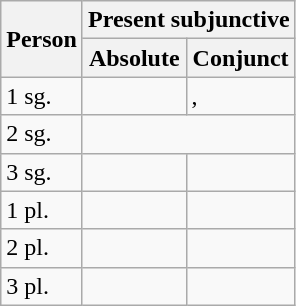<table class=wikitable>
<tr>
<th rowspan=2>Person</th>
<th colspan="2" style="text-align:center;">Present subjunctive</th>
</tr>
<tr>
<th>Absolute</th>
<th>Conjunct</th>
</tr>
<tr>
<td>1 sg.</td>
<td></td>
<td>, </td>
</tr>
<tr>
<td>2 sg.</td>
<td colspan="2" style="text-align:center;"></td>
</tr>
<tr>
<td>3 sg.</td>
<td></td>
<td></td>
</tr>
<tr>
<td>1 pl.</td>
<td></td>
<td></td>
</tr>
<tr>
<td>2 pl.</td>
<td></td>
<td></td>
</tr>
<tr>
<td>3 pl.</td>
<td></td>
<td></td>
</tr>
</table>
